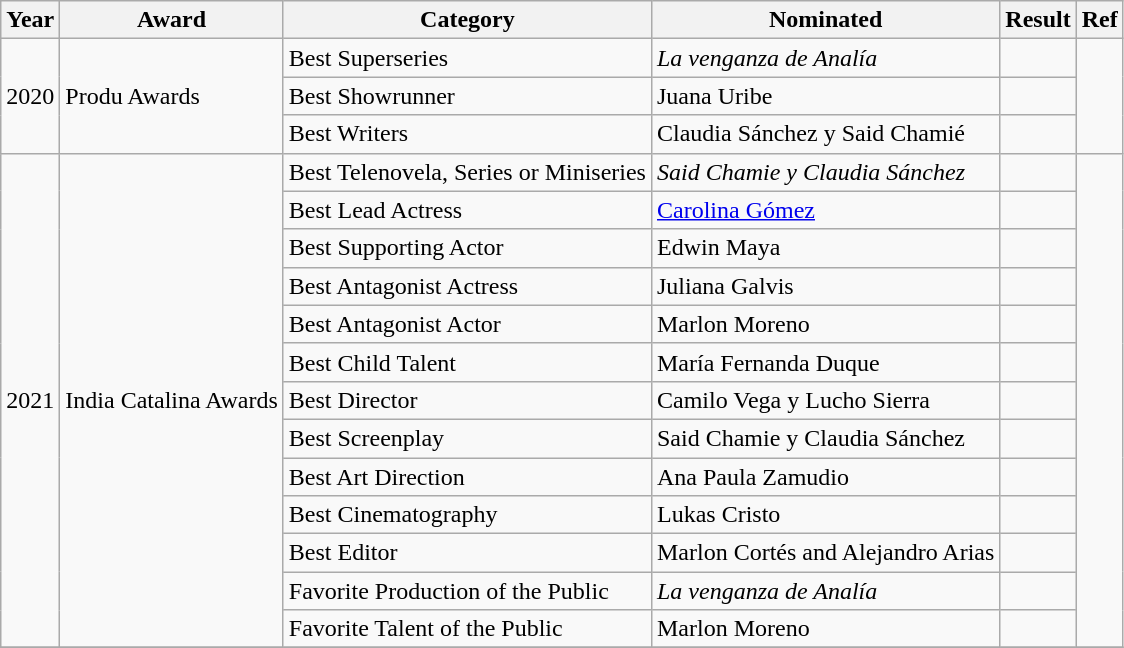<table class="wikitable plainrowheaders">
<tr>
<th scope="col">Year</th>
<th scope="col">Award</th>
<th scope="col">Category</th>
<th scope="col">Nominated</th>
<th scope="col">Result</th>
<th scope="col">Ref</th>
</tr>
<tr>
<td rowspan="3">2020</td>
<td rowspan="3">Produ Awards</td>
<td>Best Superseries</td>
<td><em>La venganza de Analía</em></td>
<td></td>
<td align="center" rowspan="3"></td>
</tr>
<tr>
<td>Best Showrunner</td>
<td>Juana Uribe</td>
<td></td>
</tr>
<tr>
<td>Best Writers</td>
<td>Claudia Sánchez y Said Chamié</td>
<td></td>
</tr>
<tr>
<td rowspan="13">2021</td>
<td rowspan="13">India Catalina Awards</td>
<td>Best Telenovela, Series or Miniseries</td>
<td><em>Said Chamie y Claudia Sánchez</em></td>
<td></td>
<td align="center" rowspan="13"></td>
</tr>
<tr>
<td>Best Lead Actress</td>
<td><a href='#'>Carolina Gómez</a></td>
<td></td>
</tr>
<tr>
<td>Best Supporting Actor</td>
<td>Edwin Maya</td>
<td></td>
</tr>
<tr>
<td>Best Antagonist Actress</td>
<td>Juliana Galvis</td>
<td></td>
</tr>
<tr>
<td>Best Antagonist Actor</td>
<td>Marlon Moreno</td>
<td></td>
</tr>
<tr>
<td>Best Child Talent</td>
<td>María Fernanda Duque</td>
<td></td>
</tr>
<tr>
<td>Best Director</td>
<td>Camilo Vega y Lucho Sierra</td>
<td></td>
</tr>
<tr>
<td>Best Screenplay</td>
<td>Said Chamie y Claudia Sánchez</td>
<td></td>
</tr>
<tr>
<td>Best Art Direction</td>
<td>Ana Paula Zamudio</td>
<td></td>
</tr>
<tr>
<td>Best Cinematography</td>
<td>Lukas Cristo</td>
<td></td>
</tr>
<tr>
<td>Best Editor</td>
<td>Marlon Cortés and Alejandro Arias</td>
<td></td>
</tr>
<tr>
<td>Favorite Production of the Public</td>
<td><em>La venganza de Analía</em></td>
<td></td>
</tr>
<tr>
<td>Favorite Talent of the Public</td>
<td>Marlon Moreno</td>
<td></td>
</tr>
<tr>
</tr>
</table>
